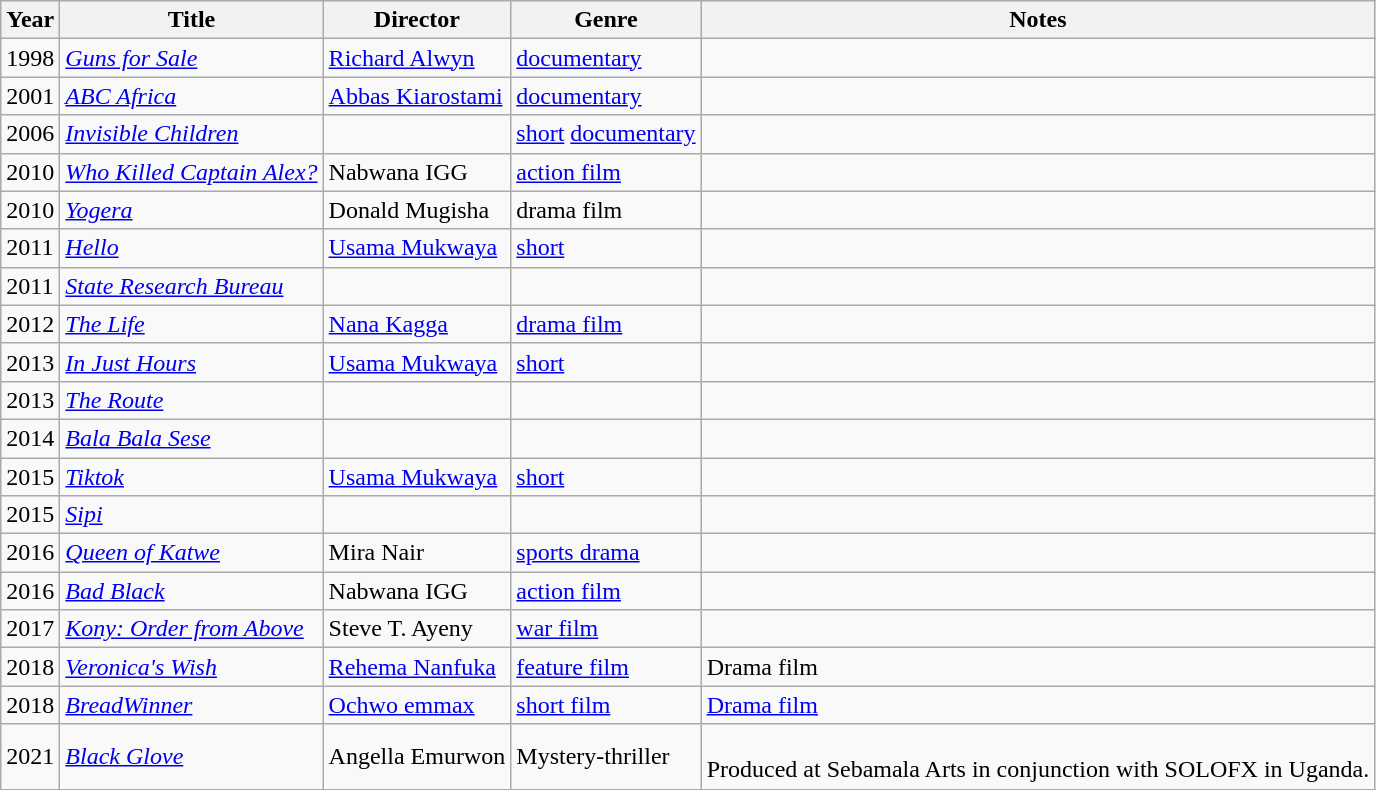<table class="wikitable sortable">
<tr>
<th>Year</th>
<th>Title</th>
<th>Director</th>
<th>Genre</th>
<th class="unsortable">Notes</th>
</tr>
<tr>
<td>1998</td>
<td><em><a href='#'>Guns for Sale</a></em></td>
<td><a href='#'>Richard Alwyn</a></td>
<td><a href='#'>documentary</a></td>
<td></td>
</tr>
<tr>
<td>2001</td>
<td><em><a href='#'>ABC Africa</a></em></td>
<td><a href='#'>Abbas Kiarostami</a></td>
<td><a href='#'>documentary</a></td>
<td></td>
</tr>
<tr>
<td>2006</td>
<td><em><a href='#'>Invisible Children</a></em></td>
<td></td>
<td><a href='#'>short</a> <a href='#'>documentary</a></td>
<td></td>
</tr>
<tr>
<td>2010</td>
<td><em><a href='#'>Who Killed Captain Alex?</a></em></td>
<td>Nabwana IGG</td>
<td><a href='#'>action film</a></td>
<td></td>
</tr>
<tr>
<td>2010</td>
<td><em><a href='#'>Yogera</a></em></td>
<td>Donald Mugisha</td>
<td>drama film</td>
<td></td>
</tr>
<tr>
<td>2011</td>
<td><em><a href='#'>Hello</a></em></td>
<td><a href='#'>Usama Mukwaya</a></td>
<td><a href='#'>short</a></td>
<td></td>
</tr>
<tr>
<td>2011</td>
<td><em><a href='#'>State Research Bureau</a></em></td>
<td></td>
<td></td>
<td></td>
</tr>
<tr>
<td>2012</td>
<td><em><a href='#'>The Life</a></em></td>
<td><a href='#'>Nana Kagga</a></td>
<td><a href='#'>drama film</a></td>
<td></td>
</tr>
<tr>
<td>2013</td>
<td><em><a href='#'>In Just Hours</a></em></td>
<td><a href='#'>Usama Mukwaya</a></td>
<td><a href='#'>short</a></td>
<td></td>
</tr>
<tr>
<td>2013</td>
<td><em><a href='#'>The Route</a></em></td>
<td></td>
<td></td>
<td></td>
</tr>
<tr>
<td>2014</td>
<td><em><a href='#'>Bala Bala Sese</a></em></td>
<td></td>
<td></td>
<td></td>
</tr>
<tr>
<td>2015</td>
<td><em><a href='#'>Tiktok</a></em></td>
<td><a href='#'>Usama Mukwaya</a></td>
<td><a href='#'>short</a></td>
<td></td>
</tr>
<tr>
<td>2015</td>
<td><em><a href='#'>Sipi</a></em></td>
<td></td>
<td></td>
<td></td>
</tr>
<tr>
<td>2016</td>
<td><em><a href='#'>Queen of Katwe</a></em></td>
<td>Mira Nair</td>
<td><a href='#'>sports drama</a></td>
<td></td>
</tr>
<tr>
<td>2016</td>
<td><em><a href='#'>Bad Black</a></em></td>
<td>Nabwana IGG</td>
<td><a href='#'>action film</a></td>
<td></td>
</tr>
<tr>
<td>2017</td>
<td><em><a href='#'>Kony: Order from Above</a></em></td>
<td>Steve T. Ayeny</td>
<td><a href='#'>war film</a></td>
<td></td>
</tr>
<tr>
<td>2018</td>
<td><em><a href='#'>Veronica's Wish</a></em></td>
<td><a href='#'>Rehema Nanfuka</a></td>
<td><a href='#'>feature film</a></td>
<td>Drama film</td>
</tr>
<tr>
<td>2018</td>
<td><em><a href='#'>BreadWinner</a></em></td>
<td><a href='#'>Ochwo emmax</a></td>
<td><a href='#'>short film</a></td>
<td><a href='#'>Drama film</a></td>
</tr>
<tr>
<td>2021</td>
<td><em><a href='#'>Black Glove</a></em></td>
<td>Angella Emurwon</td>
<td>Mystery-thriller</td>
<td><br>Produced at Sebamala Arts in conjunction with SOLOFX in Uganda.</td>
</tr>
<tr>
</tr>
</table>
